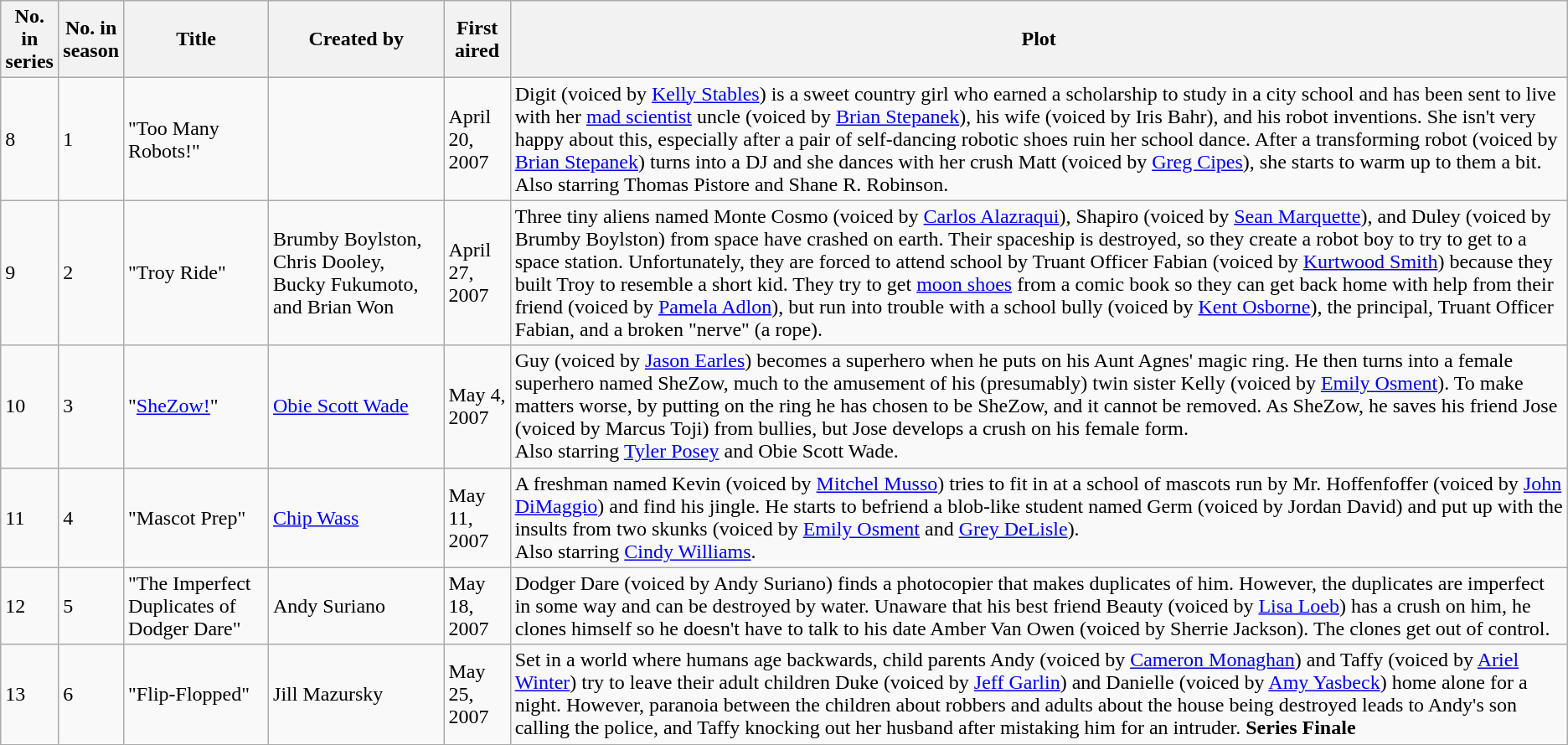<table class="wikitable sortable">
<tr>
<th>No. in<br>series</th>
<th>No. in<br>season</th>
<th>Title</th>
<th>Created by</th>
<th>First aired</th>
<th>Plot</th>
</tr>
<tr>
<td>8</td>
<td>1</td>
<td>"Too Many Robots!"</td>
<td></td>
<td>April 20, 2007</td>
<td>Digit (voiced by <a href='#'>Kelly Stables</a>) is a sweet country girl who earned a scholarship to study in a city school and has been sent to live with her <a href='#'>mad scientist</a> uncle (voiced by <a href='#'>Brian Stepanek</a>), his wife (voiced by Iris Bahr), and his robot inventions. She isn't very happy about this, especially after a pair of self-dancing robotic shoes ruin her school dance. After a transforming robot (voiced by <a href='#'>Brian Stepanek</a>) turns into a DJ and she dances with her crush Matt (voiced by <a href='#'>Greg Cipes</a>), she starts to warm up to them a bit.<br>Also starring Thomas Pistore and Shane R. Robinson.</td>
</tr>
<tr>
<td>9</td>
<td>2</td>
<td>"Troy Ride"</td>
<td>Brumby Boylston, Chris Dooley, Bucky Fukumoto, and Brian Won</td>
<td>April 27, 2007</td>
<td>Three tiny aliens named Monte Cosmo (voiced by <a href='#'>Carlos Alazraqui</a>), Shapiro (voiced by <a href='#'>Sean Marquette</a>), and Duley (voiced by Brumby Boylston) from space have crashed on earth. Their spaceship is destroyed, so they create a robot boy to try to get to a space station. Unfortunately, they are forced to attend school by Truant Officer Fabian (voiced by <a href='#'>Kurtwood Smith</a>) because they built Troy to resemble a short kid. They try to get <a href='#'>moon shoes</a> from a comic book so they can get back home with help from their friend (voiced by <a href='#'>Pamela Adlon</a>), but run into trouble with a school bully (voiced by <a href='#'>Kent Osborne</a>), the principal, Truant Officer Fabian, and a broken "nerve" (a rope).</td>
</tr>
<tr>
<td>10</td>
<td>3</td>
<td>"<a href='#'>SheZow!</a>"</td>
<td><a href='#'>Obie Scott Wade</a></td>
<td>May 4, 2007</td>
<td>Guy (voiced by <a href='#'>Jason Earles</a>) becomes a superhero when he puts on his Aunt Agnes' magic ring. He then turns into a female superhero named SheZow, much to the amusement of his (presumably) twin sister Kelly (voiced by <a href='#'>Emily Osment</a>). To make matters worse, by putting on the ring he has chosen to be SheZow, and it cannot be removed. As SheZow, he saves his friend Jose (voiced by Marcus Toji) from bullies, but Jose develops a crush on his female form.<br>Also starring <a href='#'>Tyler Posey</a> and Obie Scott Wade.</td>
</tr>
<tr>
<td>11</td>
<td>4</td>
<td>"Mascot Prep"</td>
<td><a href='#'>Chip Wass</a></td>
<td>May 11, 2007</td>
<td>A freshman named Kevin (voiced by <a href='#'>Mitchel Musso</a>) tries to fit in at a school of mascots run by Mr. Hoffenfoffer (voiced by <a href='#'>John DiMaggio</a>) and find his jingle. He starts to befriend a blob-like student named Germ (voiced by Jordan David) and put up with the insults from two skunks (voiced by <a href='#'>Emily Osment</a> and <a href='#'>Grey DeLisle</a>).<br>Also starring <a href='#'>Cindy Williams</a>.</td>
</tr>
<tr>
<td>12</td>
<td>5</td>
<td>"The Imperfect Duplicates of Dodger Dare"</td>
<td>Andy Suriano</td>
<td>May 18, 2007</td>
<td>Dodger Dare (voiced by Andy Suriano) finds a photocopier that makes duplicates of him. However, the duplicates are imperfect in some way and can be destroyed by water. Unaware that his best friend Beauty (voiced by <a href='#'>Lisa Loeb</a>) has a crush on him, he clones himself so he doesn't have to talk to his date Amber Van Owen (voiced by Sherrie Jackson). The clones get out of control.</td>
</tr>
<tr>
<td>13</td>
<td>6</td>
<td>"Flip-Flopped"</td>
<td>Jill Mazursky</td>
<td>May 25, 2007</td>
<td>Set in a world where humans age backwards, child parents Andy (voiced by <a href='#'>Cameron Monaghan</a>) and Taffy (voiced by <a href='#'>Ariel Winter</a>) try to leave their adult children Duke (voiced by <a href='#'>Jeff Garlin</a>) and Danielle (voiced by <a href='#'>Amy Yasbeck</a>) home alone for a night. However, paranoia between the children about robbers and adults about the house being destroyed leads to Andy's son calling the police, and Taffy knocking out her husband after mistaking him for an intruder. <strong>Series Finale</strong></td>
</tr>
</table>
